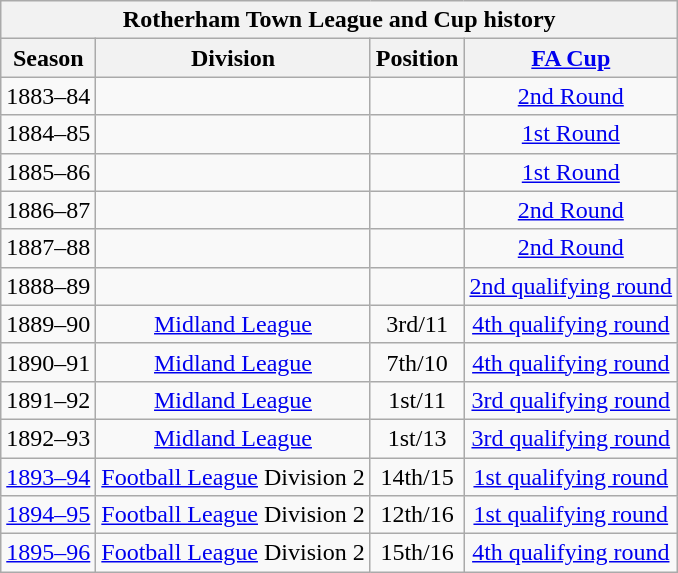<table class="wikitable collapsible" style="text-align:center;">
<tr>
<th colspan="4"><strong>Rotherham Town League and Cup history</strong></th>
</tr>
<tr>
<th>Season</th>
<th>Division</th>
<th>Position</th>
<th><a href='#'>FA Cup</a></th>
</tr>
<tr>
<td>1883–84</td>
<td></td>
<td></td>
<td><a href='#'>2nd Round</a></td>
</tr>
<tr>
<td>1884–85</td>
<td></td>
<td></td>
<td><a href='#'>1st Round</a></td>
</tr>
<tr>
<td>1885–86</td>
<td></td>
<td></td>
<td><a href='#'>1st Round</a></td>
</tr>
<tr>
<td>1886–87</td>
<td></td>
<td></td>
<td><a href='#'>2nd Round</a></td>
</tr>
<tr>
<td>1887–88</td>
<td></td>
<td></td>
<td><a href='#'>2nd Round</a></td>
</tr>
<tr>
<td>1888–89</td>
<td></td>
<td></td>
<td><a href='#'>2nd qualifying round</a></td>
</tr>
<tr>
<td>1889–90</td>
<td><a href='#'>Midland League</a></td>
<td>3rd/11</td>
<td><a href='#'>4th qualifying round</a></td>
</tr>
<tr>
<td>1890–91</td>
<td><a href='#'>Midland League</a></td>
<td>7th/10</td>
<td><a href='#'>4th qualifying round</a></td>
</tr>
<tr>
<td>1891–92</td>
<td><a href='#'>Midland League</a></td>
<td>1st/11</td>
<td><a href='#'>3rd qualifying round</a></td>
</tr>
<tr>
<td>1892–93</td>
<td><a href='#'>Midland League</a></td>
<td>1st/13</td>
<td><a href='#'>3rd qualifying round</a></td>
</tr>
<tr>
<td><a href='#'>1893–94</a></td>
<td><a href='#'>Football League</a> Division 2</td>
<td>14th/15</td>
<td><a href='#'>1st qualifying round</a></td>
</tr>
<tr>
<td><a href='#'>1894–95</a></td>
<td><a href='#'>Football League</a> Division 2</td>
<td>12th/16</td>
<td><a href='#'>1st qualifying round</a></td>
</tr>
<tr>
<td><a href='#'>1895–96</a></td>
<td><a href='#'>Football League</a> Division 2</td>
<td>15th/16</td>
<td><a href='#'>4th qualifying round</a></td>
</tr>
</table>
